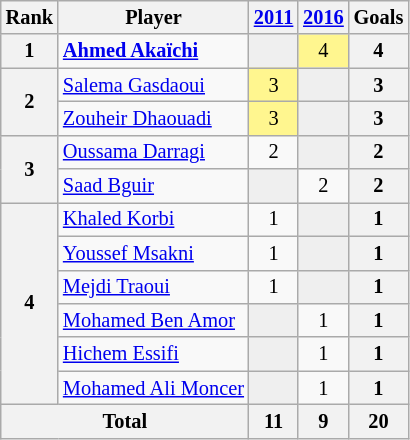<table class="wikitable" style="text-align:center; font-size:85%">
<tr>
<th>Rank</th>
<th>Player</th>
<th><a href='#'>2011</a></th>
<th><a href='#'>2016</a></th>
<th>Goals</th>
</tr>
<tr>
<th>1</th>
<td align="left"><strong><a href='#'>Ahmed Akaïchi</a></strong></td>
<td bgcolor=efefef></td>
<td bgcolor=fff68f>4</td>
<th>4</th>
</tr>
<tr>
<th rowspan="2">2</th>
<td align="left"><a href='#'>Salema Gasdaoui</a></td>
<td bgcolor=fff68f>3</td>
<td bgcolor=efefef></td>
<th>3</th>
</tr>
<tr>
<td align="left"><a href='#'>Zouheir Dhaouadi</a></td>
<td bgcolor=fff68f>3</td>
<td bgcolor=efefef></td>
<th>3</th>
</tr>
<tr>
<th rowspan="2">3</th>
<td align="left"><a href='#'>Oussama Darragi</a></td>
<td>2</td>
<td bgcolor=efefef></td>
<th>2</th>
</tr>
<tr>
<td align="left"><a href='#'>Saad Bguir</a></td>
<td bgcolor=efefef></td>
<td>2</td>
<th>2</th>
</tr>
<tr>
<th rowspan="6">4</th>
<td align="left"><a href='#'>Khaled Korbi</a></td>
<td>1</td>
<td bgcolor=efefef></td>
<th>1</th>
</tr>
<tr>
<td align="left"><a href='#'>Youssef Msakni</a></td>
<td>1</td>
<td bgcolor=efefef></td>
<th>1</th>
</tr>
<tr>
<td align="left"><a href='#'>Mejdi Traoui</a></td>
<td>1</td>
<td bgcolor=efefef></td>
<th>1</th>
</tr>
<tr>
<td align="left"><a href='#'>Mohamed Ben Amor</a></td>
<td bgcolor=efefef></td>
<td>1</td>
<th>1</th>
</tr>
<tr>
<td align="left"><a href='#'>Hichem Essifi</a></td>
<td bgcolor=efefef></td>
<td>1</td>
<th>1</th>
</tr>
<tr>
<td align="left"><a href='#'>Mohamed Ali Moncer</a></td>
<td bgcolor=efefef></td>
<td>1</td>
<th>1</th>
</tr>
<tr>
<th colspan="2">Total</th>
<th>11</th>
<th>9</th>
<th>20</th>
</tr>
</table>
